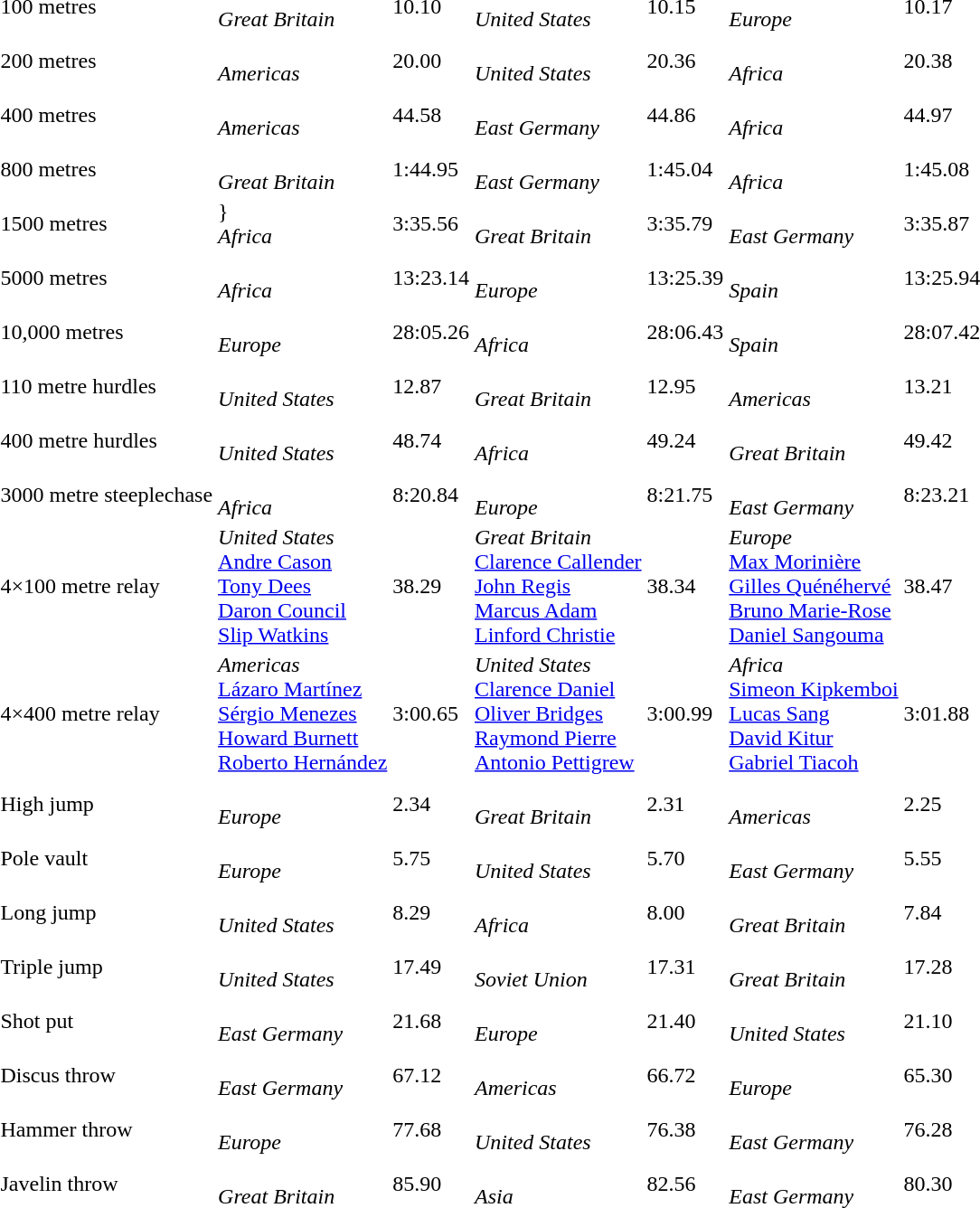<table>
<tr>
<td>100 metres</td>
<td> <br><em>Great Britain</em></td>
<td>10.10</td>
<td>  <br><em>United States</em></td>
<td>10.15</td>
<td>  <br><em>Europe</em></td>
<td>10.17</td>
</tr>
<tr>
<td>200 metres</td>
<td> <br><em>Americas</em></td>
<td>20.00</td>
<td> <br><em>United States</em></td>
<td>20.36</td>
<td>  <br><em>Africa</em></td>
<td>20.38</td>
</tr>
<tr>
<td>400 metres</td>
<td> <br><em>Americas</em></td>
<td>44.58</td>
<td>   <br><em>East Germany</em></td>
<td>44.86</td>
<td>  <br><em>Africa</em></td>
<td>44.97</td>
</tr>
<tr>
<td>800 metres</td>
<td> <br><em>Great Britain</em></td>
<td>1:44.95</td>
<td>   <br><em>East Germany</em></td>
<td>1:45.04</td>
<td>  <br><em>Africa</em></td>
<td>1:45.08</td>
</tr>
<tr>
<td>1500 metres</td>
<td>} <br><em>Africa</em></td>
<td>3:35.56</td>
<td>  <br><em>Great Britain</em></td>
<td>3:35.79</td>
<td>   <br><em>East Germany</em></td>
<td>3:35.87</td>
</tr>
<tr>
<td>5000 metres</td>
<td> <br><em>Africa</em></td>
<td>13:23.14</td>
<td>   <br><em>Europe</em></td>
<td>13:25.39</td>
<td>  <br><em>Spain</em></td>
<td>13:25.94</td>
</tr>
<tr>
<td>10,000 metres</td>
<td>  <br><em>Europe</em></td>
<td>28:05.26</td>
<td>   <br><em>Africa</em></td>
<td>28:06.43</td>
<td> <br><em>Spain</em></td>
<td>28:07.42</td>
</tr>
<tr>
<td>110 metre hurdles</td>
<td> <br><em>United States</em></td>
<td>12.87</td>
<td>  <br><em>Great Britain</em></td>
<td>12.95</td>
<td>  <br><em>Americas</em></td>
<td>13.21</td>
</tr>
<tr>
<td>400 metre hurdles</td>
<td> <br><em>United States</em></td>
<td>48.74</td>
<td>   <br><em>Africa</em></td>
<td>49.24</td>
<td>  <br><em>Great Britain</em></td>
<td>49.42</td>
</tr>
<tr>
<td>3000 metre steeplechase</td>
<td> <br><em>Africa</em></td>
<td>8:20.84</td>
<td>   <br><em>Europe</em></td>
<td>8:21.75</td>
<td>  <br><em>East Germany</em></td>
<td>8:23.21</td>
</tr>
<tr>
<td>4×100 metre relay</td>
<td valign=top><em>United States</em><br><a href='#'>Andre Cason</a><br><a href='#'>Tony Dees</a><br><a href='#'>Daron Council</a><br><a href='#'>Slip Watkins</a></td>
<td>38.29</td>
<td valign=top><em>Great Britain</em><br><a href='#'>Clarence Callender</a><br><a href='#'>John Regis</a><br><a href='#'>Marcus Adam</a><br><a href='#'>Linford Christie</a></td>
<td>38.34</td>
<td valign=top><em>Europe</em><br><a href='#'>Max Morinière</a><br><a href='#'>Gilles Quénéhervé</a><br><a href='#'>Bruno Marie-Rose</a><br><a href='#'>Daniel Sangouma</a></td>
<td>38.47</td>
</tr>
<tr>
<td>4×400 metre relay</td>
<td valign=top><em>Americas</em><br><a href='#'>Lázaro Martínez</a><br><a href='#'>Sérgio Menezes</a><br><a href='#'>Howard Burnett</a><br><a href='#'>Roberto Hernández</a></td>
<td>3:00.65</td>
<td valign=top><em>United States</em><br><a href='#'>Clarence Daniel</a><br><a href='#'>Oliver Bridges</a><br><a href='#'>Raymond Pierre</a><br><a href='#'>Antonio Pettigrew</a></td>
<td>3:00.99</td>
<td valign=top><em>Africa</em><br><a href='#'>Simeon Kipkemboi</a><br><a href='#'>Lucas Sang</a><br><a href='#'>David Kitur</a><br><a href='#'>Gabriel Tiacoh</a></td>
<td>3:01.88</td>
</tr>
<tr>
<td>High jump</td>
<td> <br><em>Europe</em></td>
<td>2.34</td>
<td>   <br><em>Great Britain</em></td>
<td>2.31</td>
<td>  <br><em>Americas</em></td>
<td>2.25</td>
</tr>
<tr>
<td>Pole vault</td>
<td>   <br><em>Europe</em></td>
<td>5.75</td>
<td>  <br><em>United States</em></td>
<td>5.70</td>
<td>  <br><em>East Germany</em></td>
<td>5.55</td>
</tr>
<tr>
<td>Long jump</td>
<td> <br><em>United States</em></td>
<td>8.29</td>
<td>   <br><em>Africa</em></td>
<td>8.00</td>
<td>  <br><em>Great Britain</em></td>
<td>7.84</td>
</tr>
<tr>
<td>Triple jump</td>
<td> <br><em>United States</em></td>
<td>17.49</td>
<td>   <br><em>Soviet Union</em></td>
<td>17.31</td>
<td>  <br><em>Great Britain</em></td>
<td>17.28</td>
</tr>
<tr>
<td>Shot put</td>
<td> <br><em>East Germany</em></td>
<td>21.68</td>
<td>   <br><em>Europe</em></td>
<td>21.40</td>
<td>  <br><em>United States</em></td>
<td>21.10</td>
</tr>
<tr>
<td>Discus throw</td>
<td>   <br><em>East Germany</em></td>
<td>67.12</td>
<td>  <br><em>Americas</em></td>
<td>66.72</td>
<td>  <br><em>Europe</em></td>
<td>65.30</td>
</tr>
<tr>
<td>Hammer throw</td>
<td> <br><em>Europe</em></td>
<td>77.68</td>
<td>   <br><em>United States</em></td>
<td>76.38</td>
<td>  <br><em>East Germany</em></td>
<td>76.28</td>
</tr>
<tr>
<td>Javelin throw</td>
<td> <br><em>Great Britain</em></td>
<td>85.90</td>
<td>   <br><em>Asia</em></td>
<td>82.56</td>
<td>  <br><em>East Germany</em></td>
<td>80.30</td>
</tr>
</table>
